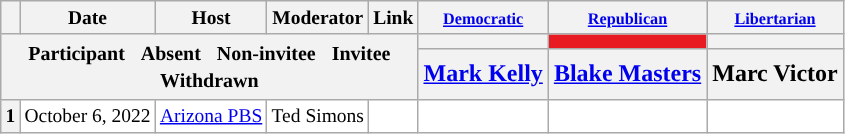<table class="wikitable"  style="text-align:center;">
<tr style="font-size:small;">
<th scope="col"></th>
<th scope="col">Date</th>
<th scope="col">Host</th>
<th scope="col">Moderator</th>
<th scope="col">Link</th>
<th scope="col"><small><a href='#'>Democratic</a></small></th>
<th scope="col"><small><a href='#'>Republican</a></small></th>
<th scope="col"><small><a href='#'>Libertarian</a></small></th>
</tr>
<tr>
<th colspan="5" rowspan="2"> <small>Participant  </small> <small>Absent  </small> <small>Non-invitee  </small> <small>Invitee</small><br><small> Withdrawn</small></th>
<th scope="col" style="background:"></th>
<th scope="col" style="background:#E81B23;"></th>
<th scope="col" style="background:"></th>
</tr>
<tr>
<th scope="col"><a href='#'>Mark Kelly</a></th>
<th scope="col"><a href='#'>Blake Masters</a></th>
<th scope="col">Marc Victor</th>
</tr>
<tr style="background:#FFFFFF;font-size:small;">
<th scope="row">1</th>
<td style="white-space:nowrap;">October 6, 2022</td>
<td style="white-space:nowrap;"><a href='#'>Arizona PBS</a></td>
<td style="white-space:nowrap;">Ted Simons</td>
<td style="white-space:nowrap;"></td>
<td></td>
<td></td>
<td></td>
</tr>
</table>
